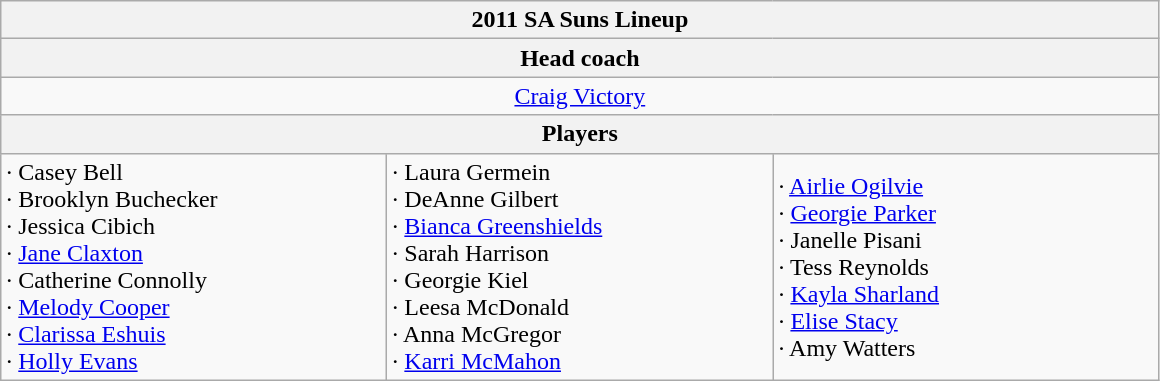<table class="wikitable" style="text-align: center;">
<tr>
<th colspan=3><strong>2011 SA Suns Lineup</strong></th>
</tr>
<tr>
<th colspan=3><strong>Head coach</strong></th>
</tr>
<tr>
<td colspan=3><a href='#'>Craig Victory</a></td>
</tr>
<tr>
<th colspan=3>Players</th>
</tr>
<tr>
<td style="width: 250px; text-align: left">· Casey Bell<br>· Brooklyn Buchecker<br>· Jessica Cibich<br>· <a href='#'>Jane Claxton</a><br>· Catherine Connolly<br>· <a href='#'>Melody Cooper</a><br>· <a href='#'>Clarissa Eshuis</a><br>· <a href='#'>Holly Evans</a></td>
<td style="width: 250px; text-align: left">· Laura Germein<br>· DeAnne Gilbert<br>· <a href='#'>Bianca Greenshields</a><br>· Sarah Harrison<br>· Georgie Kiel<br>· Leesa McDonald<br>· Anna McGregor<br>· <a href='#'>Karri McMahon</a></td>
<td style="width: 250px; text-align: left">· <a href='#'>Airlie Ogilvie</a><br>· <a href='#'>Georgie Parker</a><br>· Janelle Pisani<br>· Tess Reynolds<br>· <a href='#'>Kayla Sharland</a><br>· <a href='#'>Elise Stacy</a><br>· Amy Watters</td>
</tr>
</table>
